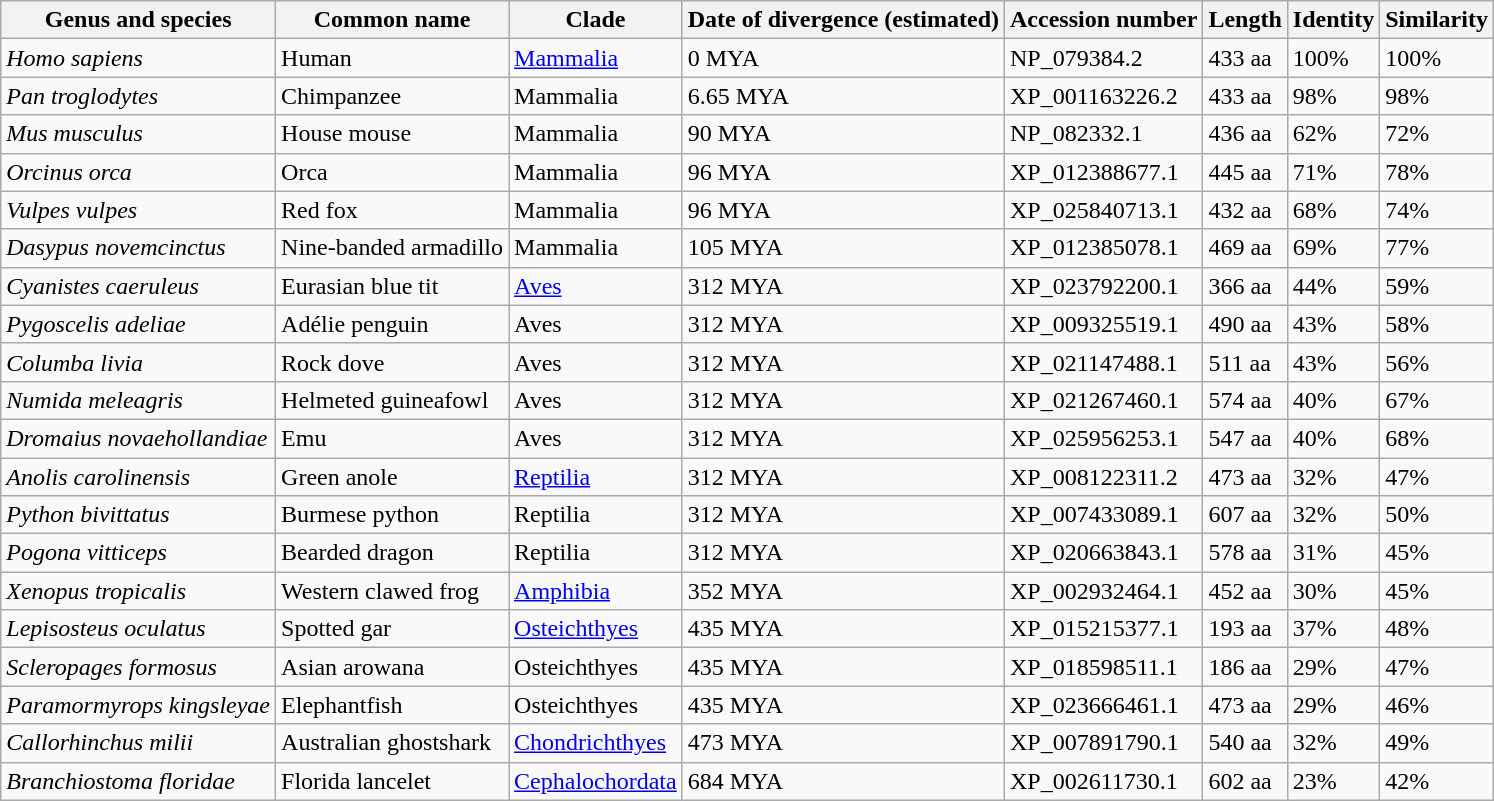<table class="wikitable">
<tr>
<th>Genus and species</th>
<th>Common name</th>
<th>Clade</th>
<th>Date of divergence (estimated)</th>
<th>Accession number</th>
<th>Length</th>
<th>Identity</th>
<th>Similarity</th>
</tr>
<tr>
<td><em>Homo sapiens</em></td>
<td>Human</td>
<td><a href='#'>Mammalia</a></td>
<td>0 MYA</td>
<td>NP_079384.2</td>
<td>433 aa</td>
<td>100%</td>
<td>100%</td>
</tr>
<tr>
<td><em>Pan troglodytes</em></td>
<td>Chimpanzee</td>
<td>Mammalia</td>
<td>6.65 MYA</td>
<td>XP_001163226.2</td>
<td>433 aa</td>
<td>98%</td>
<td>98%</td>
</tr>
<tr>
<td><em>Mus musculus</em></td>
<td>House mouse</td>
<td>Mammalia</td>
<td>90 MYA</td>
<td>NP_082332.1</td>
<td>436 aa</td>
<td>62%</td>
<td>72%</td>
</tr>
<tr>
<td><em>Orcinus orca</em></td>
<td>Orca</td>
<td>Mammalia</td>
<td>96 MYA</td>
<td>XP_012388677.1</td>
<td>445 aa</td>
<td>71%</td>
<td>78%</td>
</tr>
<tr>
<td><em>Vulpes vulpes</em></td>
<td>Red fox</td>
<td>Mammalia</td>
<td>96 MYA</td>
<td>XP_025840713.1</td>
<td>432 aa</td>
<td>68%</td>
<td>74%</td>
</tr>
<tr>
<td><em>Dasypus novemcinctus</em></td>
<td>Nine-banded armadillo</td>
<td>Mammalia</td>
<td>105 MYA</td>
<td>XP_012385078.1</td>
<td>469 aa</td>
<td>69%</td>
<td>77%</td>
</tr>
<tr>
<td><em>Cyanistes caeruleus</em></td>
<td>Eurasian blue tit</td>
<td><a href='#'>Aves</a></td>
<td>312 MYA</td>
<td>XP_023792200.1</td>
<td>366 aa</td>
<td>44%</td>
<td>59%</td>
</tr>
<tr>
<td><em>Pygoscelis adeliae</em></td>
<td>Adélie penguin</td>
<td>Aves</td>
<td>312 MYA</td>
<td>XP_009325519.1</td>
<td>490 aa</td>
<td>43%</td>
<td>58%</td>
</tr>
<tr>
<td><em>Columba livia</em></td>
<td>Rock dove</td>
<td>Aves</td>
<td>312 MYA</td>
<td>XP_021147488.1</td>
<td>511 aa</td>
<td>43%</td>
<td>56%</td>
</tr>
<tr>
<td><em>Numida meleagris</em></td>
<td>Helmeted guineafowl</td>
<td>Aves</td>
<td>312 MYA</td>
<td>XP_021267460.1</td>
<td>574 aa</td>
<td>40%</td>
<td>67%</td>
</tr>
<tr>
<td><em>Dromaius novaehollandiae</em></td>
<td>Emu</td>
<td>Aves</td>
<td>312 MYA</td>
<td>XP_025956253.1</td>
<td>547 aa</td>
<td>40%</td>
<td>68%</td>
</tr>
<tr>
<td><em>Anolis carolinensis</em></td>
<td>Green anole</td>
<td><a href='#'>Reptilia</a></td>
<td>312 MYA</td>
<td>XP_008122311.2</td>
<td>473 aa</td>
<td>32%</td>
<td>47%</td>
</tr>
<tr>
<td><em>Python bivittatus</em></td>
<td>Burmese python</td>
<td>Reptilia</td>
<td>312 MYA</td>
<td>XP_007433089.1</td>
<td>607 aa</td>
<td>32%</td>
<td>50%</td>
</tr>
<tr>
<td><em>Pogona vitticeps</em></td>
<td>Bearded dragon</td>
<td>Reptilia</td>
<td>312 MYA</td>
<td>XP_020663843.1</td>
<td>578 aa</td>
<td>31%</td>
<td>45%</td>
</tr>
<tr>
<td><em>Xenopus tropicalis</em></td>
<td>Western clawed frog</td>
<td><a href='#'>Amphibia</a></td>
<td>352 MYA</td>
<td>XP_002932464.1</td>
<td>452 aa</td>
<td>30%</td>
<td>45%</td>
</tr>
<tr>
<td><em>Lepisosteus oculatus</em></td>
<td>Spotted gar</td>
<td><a href='#'>Osteichthyes</a></td>
<td>435 MYA</td>
<td>XP_015215377.1</td>
<td>193 aa</td>
<td>37%</td>
<td>48%</td>
</tr>
<tr>
<td><em>Scleropages formosus</em></td>
<td>Asian arowana</td>
<td>Osteichthyes</td>
<td>435 MYA</td>
<td>XP_018598511.1</td>
<td>186 aa</td>
<td>29%</td>
<td>47%</td>
</tr>
<tr>
<td><em>Paramormyrops kingsleyae</em></td>
<td>Elephantfish</td>
<td>Osteichthyes</td>
<td>435 MYA</td>
<td>XP_023666461.1</td>
<td>473 aa</td>
<td>29%</td>
<td>46%</td>
</tr>
<tr>
<td><em>Callorhinchus milii</em></td>
<td>Australian ghostshark</td>
<td><a href='#'>Chondrichthyes</a></td>
<td>473 MYA</td>
<td>XP_007891790.1</td>
<td>540 aa</td>
<td>32%</td>
<td>49%</td>
</tr>
<tr>
<td><em>Branchiostoma floridae</em></td>
<td>Florida lancelet</td>
<td><a href='#'>Cephalochordata</a></td>
<td>684 MYA</td>
<td>XP_002611730.1</td>
<td>602 aa</td>
<td>23%</td>
<td>42%</td>
</tr>
</table>
